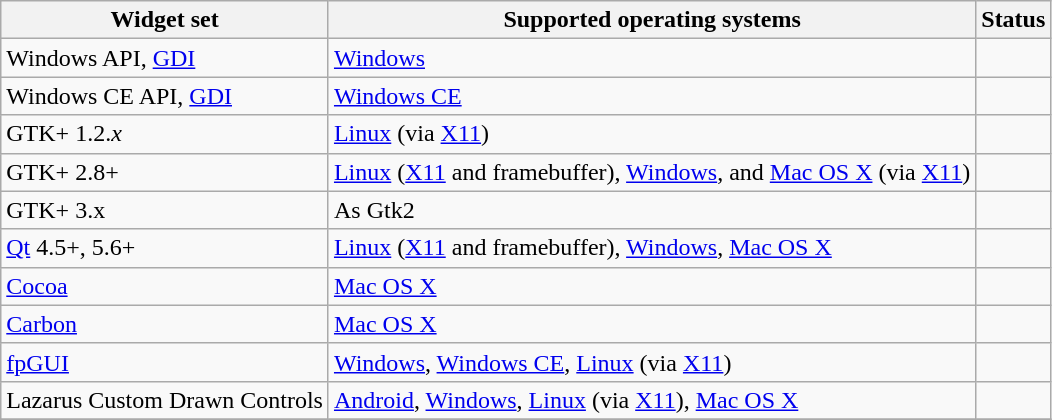<table class="wikitable" border="1">
<tr>
<th>Widget set</th>
<th>Supported operating systems</th>
<th>Status</th>
</tr>
<tr>
<td>Windows API, <a href='#'>GDI</a></td>
<td><a href='#'>Windows</a></td>
<td></td>
</tr>
<tr>
<td>Windows CE API, <a href='#'>GDI</a></td>
<td><a href='#'>Windows CE</a></td>
<td></td>
</tr>
<tr>
<td>GTK+ 1.2.<em>x</em></td>
<td><a href='#'>Linux</a> (via <a href='#'>X11</a>)</td>
<td></td>
</tr>
<tr>
<td>GTK+ 2.8+</td>
<td><a href='#'>Linux</a> (<a href='#'>X11</a> and framebuffer), <a href='#'>Windows</a>, and <a href='#'>Mac OS X</a> (via <a href='#'>X11</a>)</td>
<td></td>
</tr>
<tr>
<td>GTK+ 3.x</td>
<td>As Gtk2</td>
<td></td>
</tr>
<tr>
<td><a href='#'>Qt</a> 4.5+, 5.6+</td>
<td><a href='#'>Linux</a> (<a href='#'>X11</a> and framebuffer), <a href='#'>Windows</a>, <a href='#'>Mac OS X</a></td>
<td></td>
</tr>
<tr>
<td><a href='#'>Cocoa</a></td>
<td><a href='#'>Mac OS X</a></td>
<td></td>
</tr>
<tr>
<td><a href='#'>Carbon</a></td>
<td><a href='#'>Mac OS X</a></td>
<td></td>
</tr>
<tr>
<td><a href='#'>fpGUI</a></td>
<td><a href='#'>Windows</a>, <a href='#'>Windows CE</a>, <a href='#'>Linux</a> (via <a href='#'>X11</a>)</td>
<td></td>
</tr>
<tr>
<td>Lazarus Custom Drawn Controls</td>
<td><a href='#'>Android</a>, <a href='#'>Windows</a>, <a href='#'>Linux</a> (via <a href='#'>X11</a>), <a href='#'>Mac OS X</a></td>
<td></td>
</tr>
<tr>
</tr>
</table>
